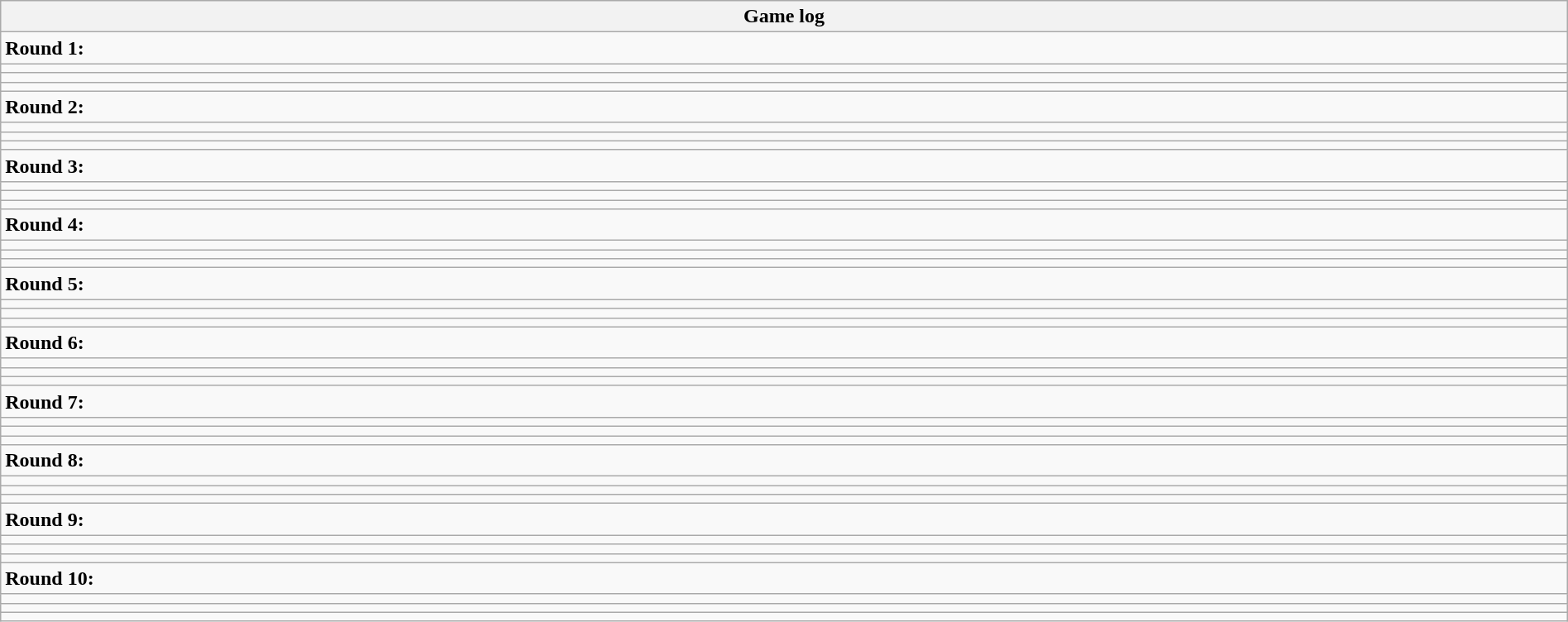<table class="wikitable collapsible collapsed" width=100%>
<tr>
<th>Game log</th>
</tr>
<tr>
<td><strong>Round 1:</strong></td>
</tr>
<tr>
<td></td>
</tr>
<tr>
<td></td>
</tr>
<tr>
<td></td>
</tr>
<tr>
<td><strong>Round 2:</strong></td>
</tr>
<tr>
<td></td>
</tr>
<tr>
<td></td>
</tr>
<tr>
<td></td>
</tr>
<tr>
<td><strong>Round 3:</strong></td>
</tr>
<tr>
<td></td>
</tr>
<tr>
<td></td>
</tr>
<tr>
<td></td>
</tr>
<tr>
<td><strong>Round 4:</strong></td>
</tr>
<tr>
<td></td>
</tr>
<tr>
<td></td>
</tr>
<tr>
<td></td>
</tr>
<tr>
<td><strong>Round 5:</strong></td>
</tr>
<tr>
<td></td>
</tr>
<tr>
<td></td>
</tr>
<tr>
<td></td>
</tr>
<tr>
<td><strong>Round 6:</strong></td>
</tr>
<tr>
<td></td>
</tr>
<tr>
<td></td>
</tr>
<tr>
<td></td>
</tr>
<tr>
<td><strong>Round 7:</strong></td>
</tr>
<tr>
<td></td>
</tr>
<tr>
<td></td>
</tr>
<tr>
<td></td>
</tr>
<tr>
<td><strong>Round 8:</strong></td>
</tr>
<tr>
<td></td>
</tr>
<tr>
<td></td>
</tr>
<tr>
<td></td>
</tr>
<tr>
<td><strong>Round 9:</strong></td>
</tr>
<tr>
<td></td>
</tr>
<tr>
<td></td>
</tr>
<tr>
<td></td>
</tr>
<tr>
<td><strong>Round 10:</strong></td>
</tr>
<tr>
<td></td>
</tr>
<tr>
<td></td>
</tr>
<tr>
<td></td>
</tr>
</table>
